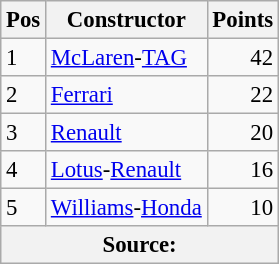<table class="wikitable" style="font-size: 95%;">
<tr>
<th>Pos</th>
<th>Constructor</th>
<th>Points</th>
</tr>
<tr>
<td>1</td>
<td> <a href='#'>McLaren</a>-<a href='#'>TAG</a></td>
<td align="right">42</td>
</tr>
<tr>
<td>2</td>
<td> <a href='#'>Ferrari</a></td>
<td align="right">22</td>
</tr>
<tr>
<td>3</td>
<td> <a href='#'>Renault</a></td>
<td align="right">20</td>
</tr>
<tr>
<td>4</td>
<td> <a href='#'>Lotus</a>-<a href='#'>Renault</a></td>
<td align="right">16</td>
</tr>
<tr>
<td>5</td>
<td> <a href='#'>Williams</a>-<a href='#'>Honda</a></td>
<td align="right">10</td>
</tr>
<tr>
<th colspan=4>Source: </th>
</tr>
</table>
